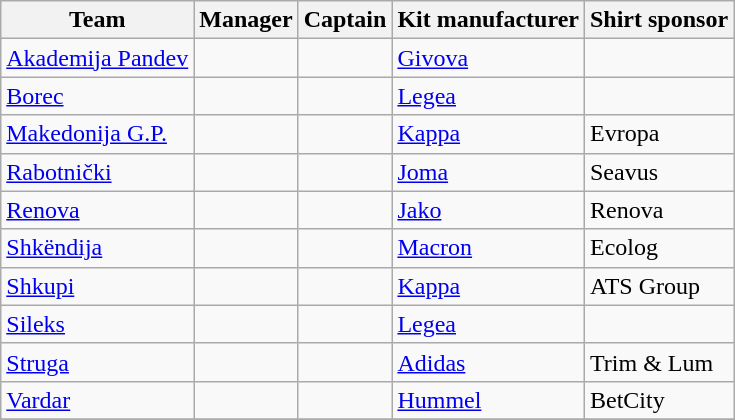<table class="wikitable sortable">
<tr>
<th>Team</th>
<th>Manager</th>
<th>Captain</th>
<th>Kit manufacturer</th>
<th>Shirt sponsor</th>
</tr>
<tr>
<td><a href='#'>Akademija Pandev</a></td>
<td> </td>
<td> </td>
<td><a href='#'>Givova</a></td>
<td></td>
</tr>
<tr>
<td><a href='#'>Borec</a></td>
<td> </td>
<td> </td>
<td><a href='#'>Legea</a></td>
<td></td>
</tr>
<tr>
<td><a href='#'>Makedonija G.P.</a></td>
<td> </td>
<td> </td>
<td><a href='#'>Kappa</a></td>
<td>Evropa</td>
</tr>
<tr>
<td><a href='#'>Rabotnički</a></td>
<td> </td>
<td> </td>
<td><a href='#'>Joma</a></td>
<td>Seavus</td>
</tr>
<tr>
<td><a href='#'>Renova</a></td>
<td> </td>
<td> </td>
<td><a href='#'>Jako</a></td>
<td>Renova</td>
</tr>
<tr>
<td><a href='#'>Shkëndija</a></td>
<td> </td>
<td> </td>
<td><a href='#'>Macron</a></td>
<td>Ecolog</td>
</tr>
<tr>
<td><a href='#'>Shkupi</a></td>
<td> </td>
<td> </td>
<td><a href='#'>Kappa</a></td>
<td>ATS Group</td>
</tr>
<tr>
<td><a href='#'>Sileks</a></td>
<td> </td>
<td> </td>
<td><a href='#'>Legea</a></td>
<td></td>
</tr>
<tr>
<td><a href='#'>Struga</a></td>
<td> </td>
<td> </td>
<td><a href='#'>Adidas</a></td>
<td>Trim & Lum</td>
</tr>
<tr>
<td><a href='#'>Vardar</a></td>
<td> </td>
<td> </td>
<td><a href='#'>Hummel</a></td>
<td>BetCity</td>
</tr>
<tr>
</tr>
</table>
